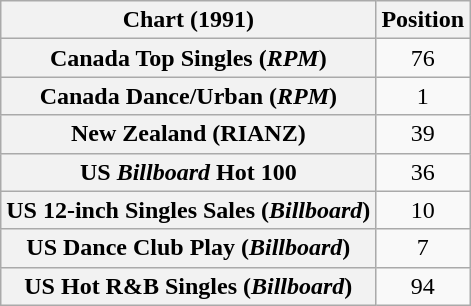<table class="wikitable sortable plainrowheaders" style="text-align:center">
<tr>
<th>Chart (1991)</th>
<th align="center">Position</th>
</tr>
<tr>
<th scope="row">Canada Top Singles (<em>RPM</em>)</th>
<td>76</td>
</tr>
<tr>
<th scope="row">Canada Dance/Urban (<em>RPM</em>)</th>
<td>1</td>
</tr>
<tr>
<th scope="row">New Zealand (RIANZ)</th>
<td>39</td>
</tr>
<tr>
<th scope="row">US <em>Billboard</em> Hot 100</th>
<td>36</td>
</tr>
<tr>
<th scope="row">US 12-inch Singles Sales (<em>Billboard</em>)</th>
<td>10</td>
</tr>
<tr>
<th scope="row">US Dance Club Play (<em>Billboard</em>)</th>
<td>7</td>
</tr>
<tr>
<th scope="row">US Hot R&B Singles (<em>Billboard</em>)</th>
<td>94</td>
</tr>
</table>
